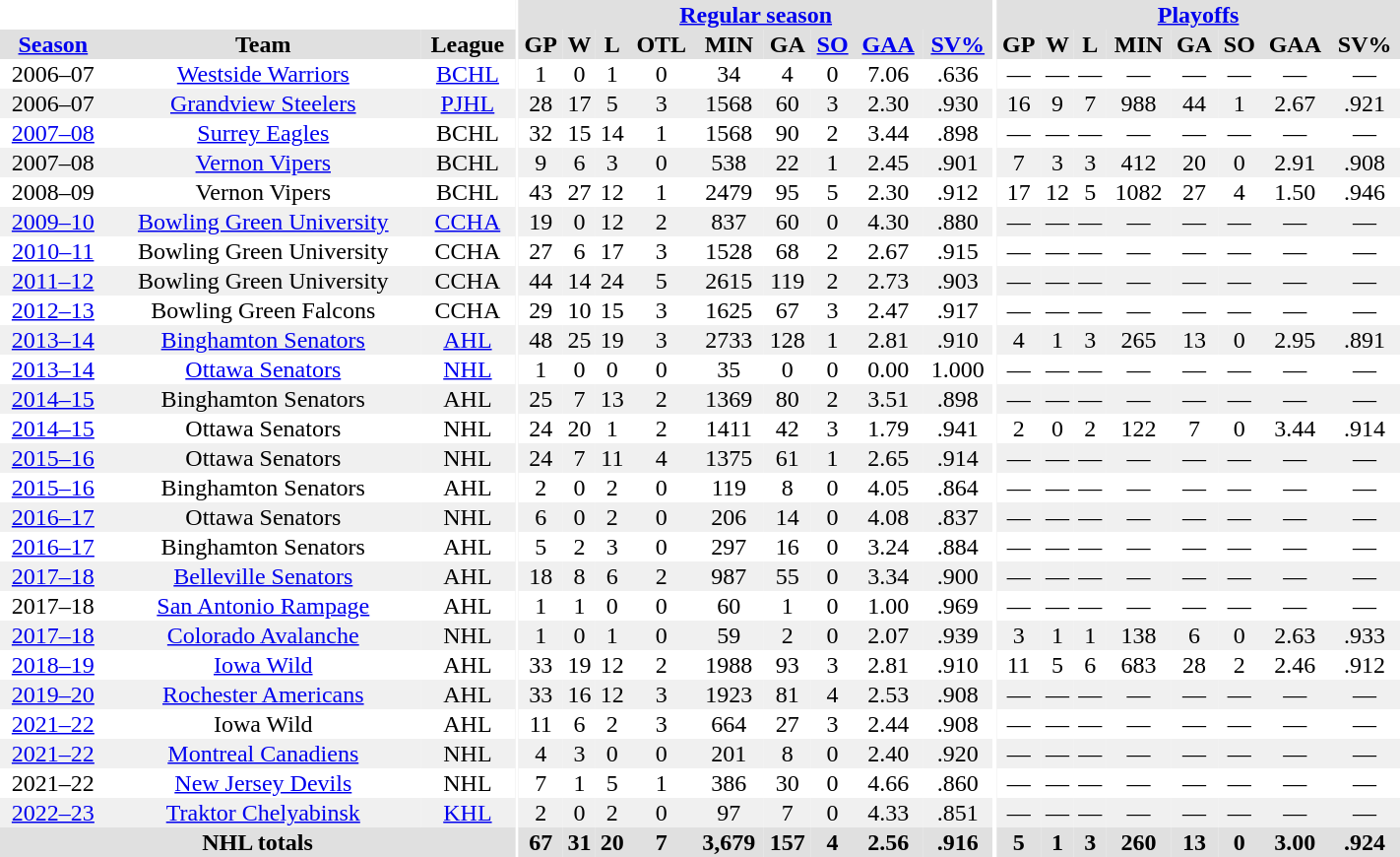<table border="0" cellpadding="1" cellspacing="0" style="width:75%; text-align:center;">
<tr bgcolor="#e0e0e0">
<th colspan="3" bgcolor="#ffffff"></th>
<th rowspan="99" bgcolor="#ffffff"></th>
<th colspan="9" bgcolor="#e0e0e0"><a href='#'>Regular season</a></th>
<th rowspan="99" bgcolor="#ffffff"></th>
<th colspan="8" bgcolor="#e0e0e0"><a href='#'>Playoffs</a></th>
</tr>
<tr bgcolor="#e0e0e0">
<th><a href='#'>Season</a></th>
<th>Team</th>
<th>League</th>
<th>GP</th>
<th>W</th>
<th>L</th>
<th>OTL</th>
<th>MIN</th>
<th>GA</th>
<th><a href='#'>SO</a></th>
<th><a href='#'>GAA</a></th>
<th><a href='#'>SV%</a></th>
<th>GP</th>
<th>W</th>
<th>L</th>
<th>MIN</th>
<th>GA</th>
<th>SO</th>
<th>GAA</th>
<th>SV%</th>
</tr>
<tr>
<td>2006–07</td>
<td><a href='#'>Westside Warriors</a></td>
<td><a href='#'>BCHL</a></td>
<td>1</td>
<td>0</td>
<td>1</td>
<td>0</td>
<td>34</td>
<td>4</td>
<td>0</td>
<td>7.06</td>
<td>.636</td>
<td>—</td>
<td>—</td>
<td>—</td>
<td>—</td>
<td>—</td>
<td>—</td>
<td>—</td>
<td>—</td>
</tr>
<tr bgcolor="#f0f0f0">
<td>2006–07</td>
<td><a href='#'>Grandview Steelers</a></td>
<td><a href='#'>PJHL</a></td>
<td>28</td>
<td>17</td>
<td>5</td>
<td>3</td>
<td>1568</td>
<td>60</td>
<td>3</td>
<td>2.30</td>
<td>.930</td>
<td>16</td>
<td>9</td>
<td>7</td>
<td>988</td>
<td>44</td>
<td>1</td>
<td>2.67</td>
<td>.921</td>
</tr>
<tr>
<td><a href='#'>2007–08</a></td>
<td><a href='#'>Surrey Eagles</a></td>
<td>BCHL</td>
<td>32</td>
<td>15</td>
<td>14</td>
<td>1</td>
<td>1568</td>
<td>90</td>
<td>2</td>
<td>3.44</td>
<td>.898</td>
<td>—</td>
<td>—</td>
<td>—</td>
<td>—</td>
<td>—</td>
<td>—</td>
<td>—</td>
<td>—</td>
</tr>
<tr bgcolor="#f0f0f0">
<td>2007–08</td>
<td><a href='#'>Vernon Vipers</a></td>
<td>BCHL</td>
<td>9</td>
<td>6</td>
<td>3</td>
<td>0</td>
<td>538</td>
<td>22</td>
<td>1</td>
<td>2.45</td>
<td>.901</td>
<td>7</td>
<td>3</td>
<td>3</td>
<td>412</td>
<td>20</td>
<td>0</td>
<td>2.91</td>
<td>.908</td>
</tr>
<tr>
<td>2008–09</td>
<td>Vernon Vipers</td>
<td>BCHL</td>
<td>43</td>
<td>27</td>
<td>12</td>
<td>1</td>
<td>2479</td>
<td>95</td>
<td>5</td>
<td>2.30</td>
<td>.912</td>
<td>17</td>
<td>12</td>
<td>5</td>
<td>1082</td>
<td>27</td>
<td>4</td>
<td>1.50</td>
<td>.946</td>
</tr>
<tr bgcolor="#f0f0f0">
<td><a href='#'>2009–10</a></td>
<td><a href='#'>Bowling Green University</a></td>
<td><a href='#'>CCHA</a></td>
<td>19</td>
<td>0</td>
<td>12</td>
<td>2</td>
<td>837</td>
<td>60</td>
<td>0</td>
<td>4.30</td>
<td>.880</td>
<td>—</td>
<td>—</td>
<td>—</td>
<td>—</td>
<td>—</td>
<td>—</td>
<td>—</td>
<td>—</td>
</tr>
<tr>
<td><a href='#'>2010–11</a></td>
<td>Bowling Green University</td>
<td>CCHA</td>
<td>27</td>
<td>6</td>
<td>17</td>
<td>3</td>
<td>1528</td>
<td>68</td>
<td>2</td>
<td>2.67</td>
<td>.915</td>
<td>—</td>
<td>—</td>
<td>—</td>
<td>—</td>
<td>—</td>
<td>—</td>
<td>—</td>
<td>—</td>
</tr>
<tr bgcolor="#f0f0f0">
<td><a href='#'>2011–12</a></td>
<td>Bowling Green University</td>
<td>CCHA</td>
<td>44</td>
<td>14</td>
<td>24</td>
<td>5</td>
<td>2615</td>
<td>119</td>
<td>2</td>
<td>2.73</td>
<td>.903</td>
<td>—</td>
<td>—</td>
<td>—</td>
<td>—</td>
<td>—</td>
<td>—</td>
<td>—</td>
<td>—</td>
</tr>
<tr>
<td><a href='#'>2012–13</a></td>
<td>Bowling Green Falcons</td>
<td>CCHA</td>
<td>29</td>
<td>10</td>
<td>15</td>
<td>3</td>
<td>1625</td>
<td>67</td>
<td>3</td>
<td>2.47</td>
<td>.917</td>
<td>—</td>
<td>—</td>
<td>—</td>
<td>—</td>
<td>—</td>
<td>—</td>
<td>—</td>
<td>—</td>
</tr>
<tr bgcolor="#f0f0f0">
<td><a href='#'>2013–14</a></td>
<td><a href='#'>Binghamton Senators</a></td>
<td><a href='#'>AHL</a></td>
<td>48</td>
<td>25</td>
<td>19</td>
<td>3</td>
<td>2733</td>
<td>128</td>
<td>1</td>
<td>2.81</td>
<td>.910</td>
<td>4</td>
<td>1</td>
<td>3</td>
<td>265</td>
<td>13</td>
<td>0</td>
<td>2.95</td>
<td>.891</td>
</tr>
<tr>
<td><a href='#'>2013–14</a></td>
<td><a href='#'>Ottawa Senators</a></td>
<td><a href='#'>NHL</a></td>
<td>1</td>
<td>0</td>
<td>0</td>
<td>0</td>
<td>35</td>
<td>0</td>
<td>0</td>
<td>0.00</td>
<td>1.000</td>
<td>—</td>
<td>—</td>
<td>—</td>
<td>—</td>
<td>—</td>
<td>—</td>
<td>—</td>
<td>—</td>
</tr>
<tr bgcolor="#f0f0f0">
<td><a href='#'>2014–15</a></td>
<td>Binghamton Senators</td>
<td>AHL</td>
<td>25</td>
<td>7</td>
<td>13</td>
<td>2</td>
<td>1369</td>
<td>80</td>
<td>2</td>
<td>3.51</td>
<td>.898</td>
<td>—</td>
<td>—</td>
<td>—</td>
<td>—</td>
<td>—</td>
<td>—</td>
<td>—</td>
<td>—</td>
</tr>
<tr>
<td><a href='#'>2014–15</a></td>
<td>Ottawa Senators</td>
<td>NHL</td>
<td>24</td>
<td>20</td>
<td>1</td>
<td>2</td>
<td>1411</td>
<td>42</td>
<td>3</td>
<td>1.79</td>
<td>.941</td>
<td>2</td>
<td>0</td>
<td>2</td>
<td>122</td>
<td>7</td>
<td>0</td>
<td>3.44</td>
<td>.914</td>
</tr>
<tr bgcolor="#f0f0f0">
<td><a href='#'>2015–16</a></td>
<td>Ottawa Senators</td>
<td>NHL</td>
<td>24</td>
<td>7</td>
<td>11</td>
<td>4</td>
<td>1375</td>
<td>61</td>
<td>1</td>
<td>2.65</td>
<td>.914</td>
<td>—</td>
<td>—</td>
<td>—</td>
<td>—</td>
<td>—</td>
<td>—</td>
<td>—</td>
<td>—</td>
</tr>
<tr>
<td><a href='#'>2015–16</a></td>
<td>Binghamton Senators</td>
<td>AHL</td>
<td>2</td>
<td>0</td>
<td>2</td>
<td>0</td>
<td>119</td>
<td>8</td>
<td>0</td>
<td>4.05</td>
<td>.864</td>
<td>—</td>
<td>—</td>
<td>—</td>
<td>—</td>
<td>—</td>
<td>—</td>
<td>—</td>
<td>—</td>
</tr>
<tr bgcolor="#f0f0f0">
<td><a href='#'>2016–17</a></td>
<td>Ottawa Senators</td>
<td>NHL</td>
<td>6</td>
<td>0</td>
<td>2</td>
<td>0</td>
<td>206</td>
<td>14</td>
<td>0</td>
<td>4.08</td>
<td>.837</td>
<td>—</td>
<td>—</td>
<td>—</td>
<td>—</td>
<td>—</td>
<td>—</td>
<td>—</td>
<td>—</td>
</tr>
<tr>
<td><a href='#'>2016–17</a></td>
<td>Binghamton Senators</td>
<td>AHL</td>
<td>5</td>
<td>2</td>
<td>3</td>
<td>0</td>
<td>297</td>
<td>16</td>
<td>0</td>
<td>3.24</td>
<td>.884</td>
<td>—</td>
<td>—</td>
<td>—</td>
<td>—</td>
<td>—</td>
<td>—</td>
<td>—</td>
<td>—</td>
</tr>
<tr bgcolor="#f0f0f0">
<td><a href='#'>2017–18</a></td>
<td><a href='#'>Belleville Senators</a></td>
<td>AHL</td>
<td>18</td>
<td>8</td>
<td>6</td>
<td>2</td>
<td>987</td>
<td>55</td>
<td>0</td>
<td>3.34</td>
<td>.900</td>
<td>—</td>
<td>—</td>
<td>—</td>
<td>—</td>
<td>—</td>
<td>—</td>
<td>—</td>
<td>—</td>
</tr>
<tr>
<td>2017–18</td>
<td><a href='#'>San Antonio Rampage</a></td>
<td>AHL</td>
<td>1</td>
<td>1</td>
<td>0</td>
<td>0</td>
<td>60</td>
<td>1</td>
<td>0</td>
<td>1.00</td>
<td>.969</td>
<td>—</td>
<td>—</td>
<td>—</td>
<td>—</td>
<td>—</td>
<td>—</td>
<td>—</td>
<td>—</td>
</tr>
<tr bgcolor="#f0f0f0">
<td><a href='#'>2017–18</a></td>
<td><a href='#'>Colorado Avalanche</a></td>
<td>NHL</td>
<td>1</td>
<td>0</td>
<td>1</td>
<td>0</td>
<td>59</td>
<td>2</td>
<td>0</td>
<td>2.07</td>
<td>.939</td>
<td>3</td>
<td>1</td>
<td>1</td>
<td>138</td>
<td>6</td>
<td>0</td>
<td>2.63</td>
<td>.933</td>
</tr>
<tr>
<td><a href='#'>2018–19</a></td>
<td><a href='#'>Iowa Wild</a></td>
<td>AHL</td>
<td>33</td>
<td>19</td>
<td>12</td>
<td>2</td>
<td>1988</td>
<td>93</td>
<td>3</td>
<td>2.81</td>
<td>.910</td>
<td>11</td>
<td>5</td>
<td>6</td>
<td>683</td>
<td>28</td>
<td>2</td>
<td>2.46</td>
<td>.912</td>
</tr>
<tr bgcolor="#f0f0f0">
<td><a href='#'>2019–20</a></td>
<td><a href='#'>Rochester Americans</a></td>
<td>AHL</td>
<td>33</td>
<td>16</td>
<td>12</td>
<td>3</td>
<td>1923</td>
<td>81</td>
<td>4</td>
<td>2.53</td>
<td>.908</td>
<td>—</td>
<td>—</td>
<td>—</td>
<td>—</td>
<td>—</td>
<td>—</td>
<td>—</td>
<td>—</td>
</tr>
<tr>
<td><a href='#'>2021–22</a></td>
<td>Iowa Wild</td>
<td>AHL</td>
<td>11</td>
<td>6</td>
<td>2</td>
<td>3</td>
<td>664</td>
<td>27</td>
<td>3</td>
<td>2.44</td>
<td>.908</td>
<td>—</td>
<td>—</td>
<td>—</td>
<td>—</td>
<td>—</td>
<td>—</td>
<td>—</td>
<td>—</td>
</tr>
<tr bgcolor="#f0f0f0">
<td><a href='#'>2021–22</a></td>
<td><a href='#'>Montreal Canadiens</a></td>
<td>NHL</td>
<td>4</td>
<td>3</td>
<td>0</td>
<td>0</td>
<td>201</td>
<td>8</td>
<td>0</td>
<td>2.40</td>
<td>.920</td>
<td>—</td>
<td>—</td>
<td>—</td>
<td>—</td>
<td>—</td>
<td>—</td>
<td>—</td>
<td>—</td>
</tr>
<tr>
<td>2021–22</td>
<td><a href='#'>New Jersey Devils</a></td>
<td>NHL</td>
<td>7</td>
<td>1</td>
<td>5</td>
<td>1</td>
<td>386</td>
<td>30</td>
<td>0</td>
<td>4.66</td>
<td>.860</td>
<td>—</td>
<td>—</td>
<td>—</td>
<td>—</td>
<td>—</td>
<td>—</td>
<td>—</td>
<td>—</td>
</tr>
<tr bgcolor="#f0f0f0">
<td><a href='#'>2022–23</a></td>
<td><a href='#'>Traktor Chelyabinsk</a></td>
<td><a href='#'>KHL</a></td>
<td>2</td>
<td>0</td>
<td>2</td>
<td>0</td>
<td>97</td>
<td>7</td>
<td>0</td>
<td>4.33</td>
<td>.851</td>
<td>—</td>
<td>—</td>
<td>—</td>
<td>—</td>
<td>—</td>
<td>—</td>
<td>—</td>
<td>—</td>
</tr>
<tr bgcolor="#e0e0e0">
<th colspan="3">NHL totals</th>
<th>67</th>
<th>31</th>
<th>20</th>
<th>7</th>
<th>3,679</th>
<th>157</th>
<th>4</th>
<th>2.56</th>
<th>.916</th>
<th>5</th>
<th>1</th>
<th>3</th>
<th>260</th>
<th>13</th>
<th>0</th>
<th>3.00</th>
<th>.924</th>
</tr>
</table>
